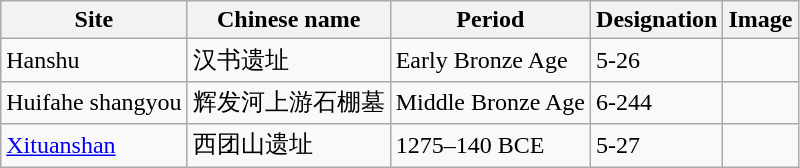<table class="wikitable">
<tr>
<th>Site</th>
<th>Chinese name</th>
<th>Period</th>
<th>Designation</th>
<th>Image</th>
</tr>
<tr>
<td>Hanshu</td>
<td>汉书遗址</td>
<td>Early Bronze Age</td>
<td>5-26</td>
<td></td>
</tr>
<tr>
<td>Huifahe shangyou</td>
<td>辉发河上游石棚墓</td>
<td>Middle Bronze Age</td>
<td>6-244</td>
<td></td>
</tr>
<tr>
<td><a href='#'>Xituanshan</a></td>
<td>西团山遗址</td>
<td>1275–140 BCE</td>
<td>5-27</td>
<td></td>
</tr>
</table>
